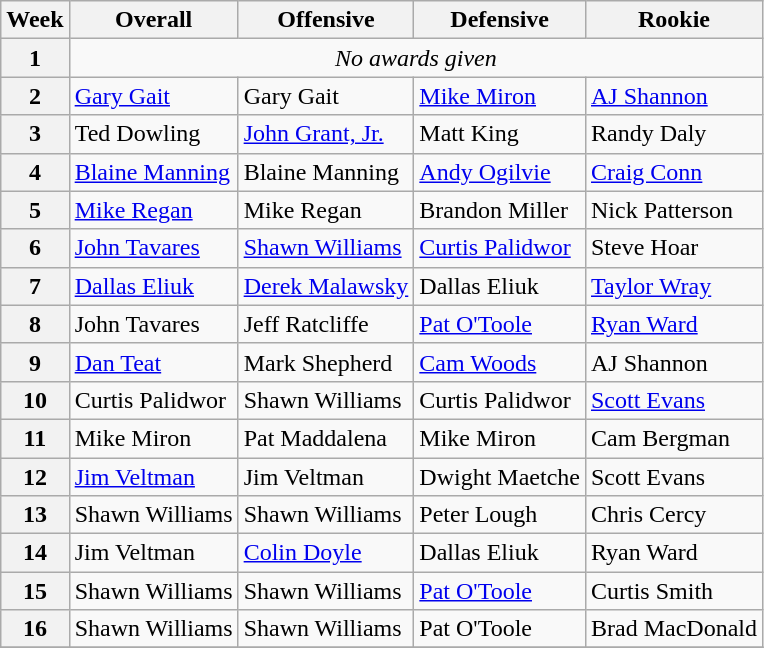<table class="wikitable">
<tr>
<th>Week</th>
<th>Overall</th>
<th>Offensive</th>
<th>Defensive</th>
<th>Rookie</th>
</tr>
<tr>
<th>1</th>
<td colspan="4" align="center"><em>No awards given</em></td>
</tr>
<tr>
<th>2</th>
<td><a href='#'>Gary Gait</a></td>
<td>Gary Gait</td>
<td><a href='#'>Mike Miron</a></td>
<td><a href='#'>AJ Shannon</a></td>
</tr>
<tr>
<th>3</th>
<td>Ted Dowling</td>
<td><a href='#'>John Grant, Jr.</a></td>
<td>Matt King</td>
<td>Randy Daly</td>
</tr>
<tr>
<th>4</th>
<td><a href='#'>Blaine Manning</a></td>
<td>Blaine Manning</td>
<td><a href='#'>Andy Ogilvie</a></td>
<td><a href='#'>Craig Conn</a></td>
</tr>
<tr>
<th>5</th>
<td><a href='#'>Mike Regan</a></td>
<td>Mike Regan</td>
<td>Brandon Miller</td>
<td>Nick Patterson</td>
</tr>
<tr>
<th>6</th>
<td><a href='#'>John Tavares</a></td>
<td><a href='#'>Shawn Williams</a></td>
<td><a href='#'>Curtis Palidwor</a></td>
<td>Steve Hoar</td>
</tr>
<tr>
<th>7</th>
<td><a href='#'>Dallas Eliuk</a></td>
<td><a href='#'>Derek Malawsky</a></td>
<td>Dallas Eliuk</td>
<td><a href='#'>Taylor Wray</a></td>
</tr>
<tr>
<th>8</th>
<td>John Tavares</td>
<td>Jeff Ratcliffe</td>
<td><a href='#'>Pat O'Toole</a></td>
<td><a href='#'>Ryan Ward</a></td>
</tr>
<tr>
<th>9</th>
<td><a href='#'>Dan Teat</a></td>
<td>Mark Shepherd</td>
<td><a href='#'>Cam Woods</a></td>
<td>AJ Shannon</td>
</tr>
<tr>
<th>10</th>
<td>Curtis Palidwor</td>
<td>Shawn Williams</td>
<td>Curtis Palidwor</td>
<td><a href='#'>Scott Evans</a></td>
</tr>
<tr>
<th>11</th>
<td>Mike Miron</td>
<td>Pat Maddalena</td>
<td>Mike Miron</td>
<td>Cam Bergman</td>
</tr>
<tr>
<th>12</th>
<td><a href='#'>Jim Veltman</a></td>
<td>Jim Veltman</td>
<td>Dwight Maetche</td>
<td>Scott Evans</td>
</tr>
<tr>
<th>13</th>
<td>Shawn Williams</td>
<td>Shawn Williams</td>
<td>Peter Lough</td>
<td>Chris Cercy</td>
</tr>
<tr>
<th>14</th>
<td>Jim Veltman</td>
<td><a href='#'>Colin Doyle</a></td>
<td>Dallas Eliuk</td>
<td>Ryan Ward</td>
</tr>
<tr>
<th>15</th>
<td>Shawn Williams</td>
<td>Shawn Williams</td>
<td><a href='#'>Pat O'Toole</a></td>
<td>Curtis Smith</td>
</tr>
<tr>
<th>16</th>
<td>Shawn Williams</td>
<td>Shawn Williams</td>
<td>Pat O'Toole</td>
<td>Brad MacDonald</td>
</tr>
<tr>
</tr>
</table>
